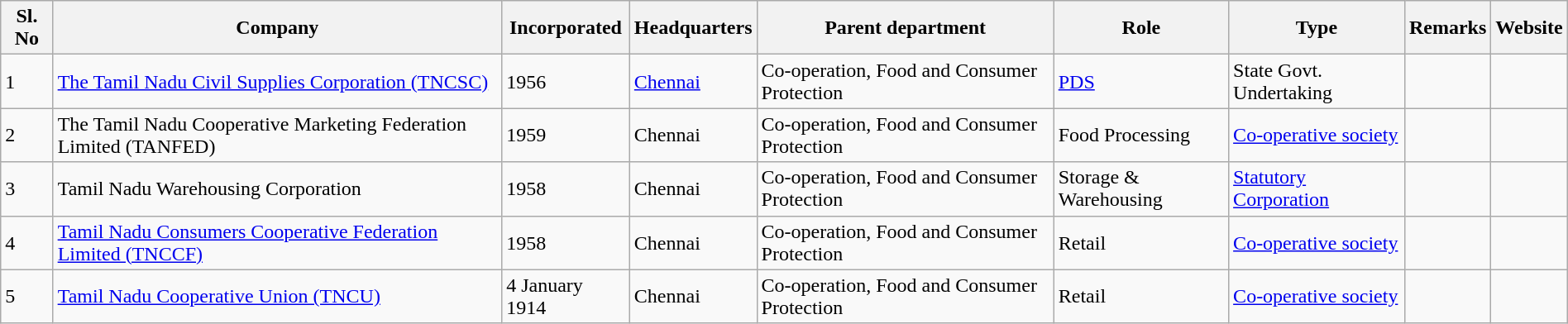<table class="sortable wikitable" style="margin: 1em auto 1em auto;">
<tr>
<th>Sl. No</th>
<th>Company</th>
<th>Incorporated</th>
<th>Headquarters</th>
<th>Parent department</th>
<th>Role</th>
<th>Type</th>
<th>Remarks</th>
<th>Website</th>
</tr>
<tr>
<td>1</td>
<td><a href='#'>The Tamil Nadu Civil Supplies Corporation (TNCSC)</a></td>
<td>1956</td>
<td><a href='#'>Chennai</a></td>
<td>Co-operation, Food and Consumer Protection</td>
<td><a href='#'>PDS</a></td>
<td>State Govt. Undertaking</td>
<td></td>
<td></td>
</tr>
<tr>
<td>2</td>
<td>The Tamil Nadu Cooperative Marketing Federation Limited (TANFED)</td>
<td>1959</td>
<td>Chennai</td>
<td>Co-operation, Food and Consumer Protection</td>
<td>Food Processing</td>
<td><a href='#'>Co-operative society</a></td>
<td></td>
<td></td>
</tr>
<tr>
<td>3</td>
<td>Tamil Nadu Warehousing Corporation</td>
<td>1958</td>
<td>Chennai</td>
<td>Co-operation, Food and Consumer Protection</td>
<td>Storage & Warehousing</td>
<td><a href='#'>Statutory Corporation</a></td>
<td></td>
<td></td>
</tr>
<tr>
<td>4</td>
<td><a href='#'>Tamil Nadu Consumers Cooperative Federation Limited (TNCCF)</a></td>
<td>1958</td>
<td>Chennai</td>
<td>Co-operation, Food and Consumer Protection</td>
<td>Retail</td>
<td><a href='#'>Co-operative society</a></td>
<td></td>
<td></td>
</tr>
<tr>
<td>5</td>
<td><a href='#'>Tamil Nadu Cooperative Union (TNCU)</a></td>
<td>4 January 1914</td>
<td>Chennai</td>
<td>Co-operation, Food and Consumer Protection</td>
<td>Retail</td>
<td><a href='#'>Co-operative society</a></td>
<td></td>
<td></td>
</tr>
</table>
